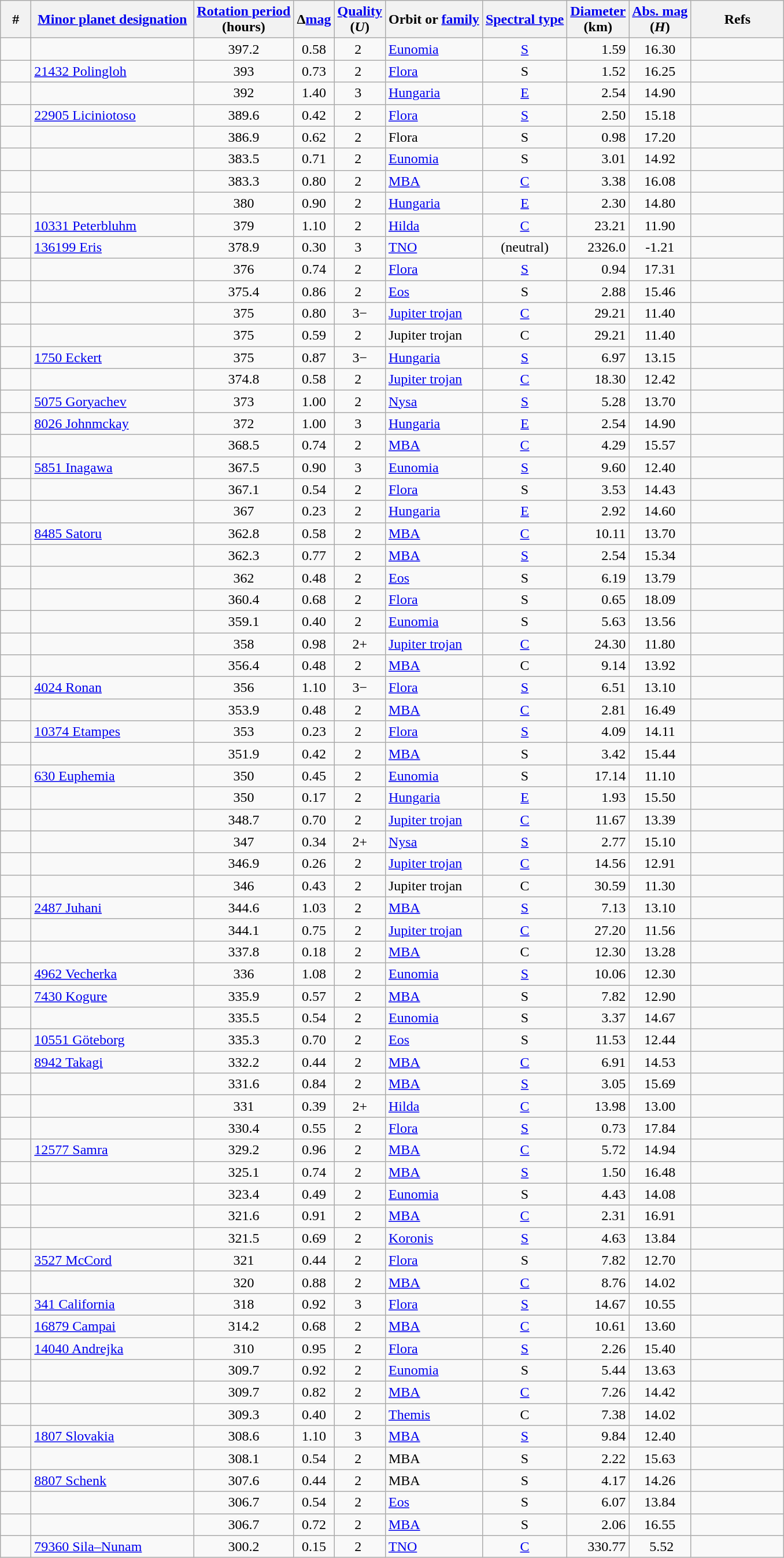<table class="wikitable sortable" style="text-align: center;">
<tr>
<th class="unsortable" width=28>#</th>
<th width=180><a href='#'>Minor planet designation</a></th>
<th><a href='#'>Rotation period</a><br>(hours)</th>
<th>Δ<a href='#'>mag</a></th>
<th><a href='#'>Quality</a><br>(<em>U</em>)</th>
<th>Orbit or <a href='#'>family</a></th>
<th><a href='#'>Spectral type</a></th>
<th><a href='#'>Diameter</a><br>(km)</th>
<th><a href='#'>Abs. mag</a><br>(<em>H</em>)</th>
<th class="unsortable" width=100>Refs</th>
</tr>
<tr id="223665">
<td></td>
<td align=left></td>
<td>397.2</td>
<td>0.58</td>
<td>2 </td>
<td align=left><a href='#'>Eunomia</a></td>
<td><a href='#'>S</a></td>
<td align=right>1.59</td>
<td>16.30</td>
<td></td>
</tr>
<tr id="21432">
<td></td>
<td align=left><a href='#'>21432 Polingloh</a></td>
<td>393</td>
<td>0.73</td>
<td>2 </td>
<td align=left><a href='#'>Flora</a></td>
<td>S</td>
<td align=right>1.52</td>
<td>16.25</td>
<td></td>
</tr>
<tr id="76800">
<td></td>
<td align=left></td>
<td>392</td>
<td>1.40</td>
<td>3 </td>
<td align=left><a href='#'>Hungaria</a></td>
<td><a href='#'>E</a></td>
<td align=right>2.54</td>
<td>14.90</td>
<td></td>
</tr>
<tr id="22905">
<td></td>
<td align=left><a href='#'>22905 Liciniotoso</a></td>
<td>389.6</td>
<td>0.42</td>
<td>2 </td>
<td align=left><a href='#'>Flora</a></td>
<td><a href='#'>S</a></td>
<td align=right>2.50</td>
<td>15.18</td>
<td></td>
</tr>
<tr id="172537">
<td></td>
<td align=left></td>
<td>386.9</td>
<td>0.62</td>
<td>2 </td>
<td align=left>Flora</td>
<td>S</td>
<td align=right>0.98</td>
<td>17.20</td>
<td></td>
</tr>
<tr id="108163">
<td></td>
<td align=left></td>
<td>383.5</td>
<td>0.71</td>
<td>2 </td>
<td align=left><a href='#'>Eunomia</a></td>
<td>S</td>
<td align=right>3.01</td>
<td>14.92</td>
<td></td>
</tr>
<tr id="192309">
<td></td>
<td align=left></td>
<td>383.3</td>
<td>0.80</td>
<td>2 </td>
<td align=left><a href='#'>MBA</a> </td>
<td><a href='#'>C</a></td>
<td align=right>3.38</td>
<td>16.08</td>
<td></td>
</tr>
<tr id="31182">
<td></td>
<td align=left></td>
<td>380</td>
<td>0.90</td>
<td>2 </td>
<td align=left><a href='#'>Hungaria</a></td>
<td><a href='#'>E</a></td>
<td align=right>2.30</td>
<td>14.80</td>
<td></td>
</tr>
<tr id="10331">
<td></td>
<td align=left><a href='#'>10331 Peterbluhm</a></td>
<td>379</td>
<td>1.10</td>
<td>2 </td>
<td align=left><a href='#'>Hilda</a></td>
<td><a href='#'>C</a></td>
<td align=right>23.21</td>
<td>11.90</td>
<td></td>
</tr>
<tr id="136199">
<td></td>
<td align=left><a href='#'>136199 Eris</a></td>
<td>378.9</td>
<td>0.30</td>
<td>3 </td>
<td align="left"><a href='#'>TNO</a></td>
<td>(neutral)</td>
<td align="right">2326.0</td>
<td>-1.21</td>
<td></td>
</tr>
<tr id="252079">
<td></td>
<td align=left></td>
<td>376</td>
<td>0.74</td>
<td>2 </td>
<td align=left><a href='#'>Flora</a></td>
<td><a href='#'>S</a></td>
<td align=right>0.94</td>
<td>17.31</td>
<td></td>
</tr>
<tr id="184616">
<td></td>
<td align=left></td>
<td>375.4</td>
<td>0.86</td>
<td>2 </td>
<td align=left><a href='#'>Eos</a></td>
<td>S</td>
<td align=right>2.88</td>
<td>15.46</td>
<td></td>
</tr>
<tr id="13331">
<td></td>
<td align=left></td>
<td>375</td>
<td>0.80</td>
<td>3−</td>
<td align=left><a href='#'>Jupiter trojan</a></td>
<td><a href='#'>C</a></td>
<td align=right>29.21</td>
<td>11.40</td>
<td></td>
</tr>
<tr id="15529">
<td></td>
<td align=left></td>
<td>375</td>
<td>0.59</td>
<td>2 </td>
<td align=left>Jupiter trojan</td>
<td>C</td>
<td align=right>29.21</td>
<td>11.40</td>
<td></td>
</tr>
<tr id="1750">
<td></td>
<td align=left><a href='#'>1750 Eckert</a></td>
<td>375</td>
<td>0.87</td>
<td>3−</td>
<td align=left><a href='#'>Hungaria</a></td>
<td><a href='#'>S</a></td>
<td align=right>6.97</td>
<td>13.15</td>
<td></td>
</tr>
<tr id="18058">
<td></td>
<td align=left></td>
<td>374.8</td>
<td>0.58</td>
<td>2 </td>
<td align=left><a href='#'>Jupiter trojan</a></td>
<td><a href='#'>C</a></td>
<td align=right>18.30</td>
<td>12.42</td>
<td></td>
</tr>
<tr id="5075">
<td></td>
<td align=left><a href='#'>5075 Goryachev</a></td>
<td>373</td>
<td>1.00</td>
<td>2 </td>
<td align=left><a href='#'>Nysa</a></td>
<td><a href='#'>S</a></td>
<td align=right>5.28</td>
<td>13.70</td>
<td></td>
</tr>
<tr id="8026">
<td></td>
<td align=left><a href='#'>8026 Johnmckay</a></td>
<td>372</td>
<td>1.00</td>
<td>3 </td>
<td align=left><a href='#'>Hungaria</a></td>
<td><a href='#'>E</a></td>
<td align=right>2.54</td>
<td>14.90</td>
<td></td>
</tr>
<tr id="106723">
<td></td>
<td align=left></td>
<td>368.5</td>
<td>0.74</td>
<td>2 </td>
<td align=left><a href='#'>MBA</a> </td>
<td><a href='#'>C</a></td>
<td align=right>4.29</td>
<td>15.57</td>
<td></td>
</tr>
<tr id="5851">
<td></td>
<td align=left><a href='#'>5851 Inagawa</a></td>
<td>367.5</td>
<td>0.90</td>
<td>3 </td>
<td align=left><a href='#'>Eunomia</a></td>
<td><a href='#'>S</a></td>
<td align=right>9.60</td>
<td>12.40</td>
<td></td>
</tr>
<tr id="14920">
<td></td>
<td align=left></td>
<td>367.1</td>
<td>0.54</td>
<td>2 </td>
<td align=left><a href='#'>Flora</a></td>
<td>S</td>
<td align=right>3.53</td>
<td>14.43</td>
<td></td>
</tr>
<tr id="23615">
<td></td>
<td align=left></td>
<td>367</td>
<td>0.23</td>
<td>2 </td>
<td align=left><a href='#'>Hungaria</a></td>
<td><a href='#'>E</a></td>
<td align=right>2.92</td>
<td>14.60</td>
<td></td>
</tr>
<tr id="8485">
<td></td>
<td align=left><a href='#'>8485 Satoru</a></td>
<td>362.8</td>
<td>0.58</td>
<td>2 </td>
<td align=left><a href='#'>MBA</a> </td>
<td><a href='#'>C</a></td>
<td align=right>10.11</td>
<td>13.70</td>
<td></td>
</tr>
<tr id="114541">
<td></td>
<td align=left></td>
<td>362.3</td>
<td>0.77</td>
<td>2 </td>
<td align=left><a href='#'>MBA</a> </td>
<td><a href='#'>S</a></td>
<td align=right>2.54</td>
<td>15.34</td>
<td></td>
</tr>
<tr id="45752">
<td></td>
<td align=left></td>
<td>362</td>
<td>0.48</td>
<td>2 </td>
<td align=left><a href='#'>Eos</a></td>
<td>S</td>
<td align=right>6.19</td>
<td>13.79</td>
<td></td>
</tr>
<tr id="325929">
<td></td>
<td align=left></td>
<td>360.4</td>
<td>0.68</td>
<td>2 </td>
<td align=left><a href='#'>Flora</a></td>
<td>S</td>
<td align=right>0.65</td>
<td>18.09</td>
<td></td>
</tr>
<tr id="31399">
<td></td>
<td align=left></td>
<td>359.1</td>
<td>0.40</td>
<td>2 </td>
<td align=left><a href='#'>Eunomia</a></td>
<td>S</td>
<td align=right>5.63</td>
<td>13.56</td>
<td></td>
</tr>
<tr id="22056">
<td></td>
<td align=left></td>
<td>358</td>
<td>0.98</td>
<td>2+</td>
<td align=left><a href='#'>Jupiter trojan</a></td>
<td><a href='#'>C</a></td>
<td align=right>24.30</td>
<td>11.80</td>
<td></td>
</tr>
<tr id="83374">
<td></td>
<td align=left></td>
<td>356.4</td>
<td>0.48</td>
<td>2 </td>
<td align=left><a href='#'>MBA</a> </td>
<td>C</td>
<td align=right>9.14</td>
<td>13.92</td>
<td></td>
</tr>
<tr id="4024">
<td></td>
<td align=left><a href='#'>4024 Ronan</a></td>
<td>356</td>
<td>1.10</td>
<td>3−</td>
<td align=left><a href='#'>Flora</a></td>
<td><a href='#'>S</a></td>
<td align=right>6.51</td>
<td>13.10</td>
<td></td>
</tr>
<tr id="252461">
<td></td>
<td align=left></td>
<td>353.9</td>
<td>0.48</td>
<td>2 </td>
<td align=left><a href='#'>MBA</a> </td>
<td><a href='#'>C</a></td>
<td align=right>2.81</td>
<td>16.49</td>
<td></td>
</tr>
<tr id="10374">
<td></td>
<td align=left><a href='#'>10374 Etampes</a></td>
<td>353</td>
<td>0.23</td>
<td>2 </td>
<td align=left><a href='#'>Flora</a></td>
<td><a href='#'>S</a></td>
<td align=right>4.09</td>
<td>14.11</td>
<td></td>
</tr>
<tr id="123104">
<td></td>
<td align=left></td>
<td>351.9</td>
<td>0.42</td>
<td>2 </td>
<td align=left><a href='#'>MBA</a> </td>
<td>S</td>
<td align=right>3.42</td>
<td>15.44</td>
<td></td>
</tr>
<tr id="630">
<td></td>
<td align=left><a href='#'>630 Euphemia</a></td>
<td>350</td>
<td>0.45</td>
<td>2 </td>
<td align=left><a href='#'>Eunomia</a></td>
<td>S</td>
<td align=right>17.14</td>
<td>11.10</td>
<td></td>
</tr>
<tr id="31076">
<td></td>
<td align=left></td>
<td>350</td>
<td>0.17</td>
<td>2 </td>
<td align=left><a href='#'>Hungaria</a></td>
<td><a href='#'>E</a></td>
<td align=right>1.93</td>
<td>15.50</td>
<td></td>
</tr>
<tr id="105654">
<td></td>
<td align=left></td>
<td>348.7</td>
<td>0.70</td>
<td>2 </td>
<td align=left><a href='#'>Jupiter trojan</a></td>
<td><a href='#'>C</a></td>
<td align=right>11.67</td>
<td>13.39</td>
<td></td>
</tr>
<tr id="26083">
<td></td>
<td align=left></td>
<td>347</td>
<td>0.34</td>
<td>2+</td>
<td align=left><a href='#'>Nysa</a></td>
<td><a href='#'>S</a></td>
<td align=right>2.77</td>
<td>15.10</td>
<td></td>
</tr>
<tr id="122733">
<td></td>
<td align=left></td>
<td>346.9</td>
<td>0.26</td>
<td>2 </td>
<td align=left><a href='#'>Jupiter trojan</a></td>
<td><a href='#'>C</a></td>
<td align=right>14.56</td>
<td>12.91</td>
<td></td>
</tr>
<tr id="9807">
<td></td>
<td align=left></td>
<td>346</td>
<td>0.43</td>
<td>2 </td>
<td align=left>Jupiter trojan</td>
<td>C</td>
<td align=right>30.59</td>
<td>11.30</td>
<td></td>
</tr>
<tr id="2487">
<td></td>
<td align=left><a href='#'>2487 Juhani</a></td>
<td>344.6</td>
<td>1.03</td>
<td>2 </td>
<td align=left><a href='#'>MBA</a> </td>
<td><a href='#'>S</a></td>
<td align=right>7.13</td>
<td>13.10</td>
<td></td>
</tr>
<tr id="24471">
<td></td>
<td align=left></td>
<td>344.1</td>
<td>0.75</td>
<td>2 </td>
<td align=left><a href='#'>Jupiter trojan</a></td>
<td><a href='#'>C</a></td>
<td align=right>27.20</td>
<td>11.56</td>
<td></td>
</tr>
<tr id="43807">
<td></td>
<td align=left></td>
<td>337.8</td>
<td>0.18</td>
<td>2 </td>
<td align=left><a href='#'>MBA</a> </td>
<td>C</td>
<td align=right>12.30</td>
<td>13.28</td>
<td></td>
</tr>
<tr id="4962">
<td></td>
<td align=left><a href='#'>4962 Vecherka</a></td>
<td>336</td>
<td>1.08</td>
<td>2 </td>
<td align=left><a href='#'>Eunomia</a></td>
<td><a href='#'>S</a></td>
<td align=right>10.06</td>
<td>12.30</td>
<td></td>
</tr>
<tr id="7430">
<td></td>
<td align=left><a href='#'>7430 Kogure</a></td>
<td>335.9</td>
<td>0.57</td>
<td>2 </td>
<td align=left><a href='#'>MBA</a> </td>
<td>S</td>
<td align=right>7.82</td>
<td>12.90</td>
<td></td>
</tr>
<tr id="28857">
<td></td>
<td align=left></td>
<td>335.5</td>
<td>0.54</td>
<td>2 </td>
<td align=left><a href='#'>Eunomia</a></td>
<td>S</td>
<td align=right>3.37</td>
<td>14.67</td>
<td></td>
</tr>
<tr id="10551">
<td></td>
<td align=left><a href='#'>10551 Göteborg</a></td>
<td>335.3</td>
<td>0.70</td>
<td>2 </td>
<td align=left><a href='#'>Eos</a></td>
<td>S</td>
<td align=right>11.53</td>
<td>12.44</td>
<td></td>
</tr>
<tr id="8942">
<td></td>
<td align=left><a href='#'>8942 Takagi</a></td>
<td>332.2</td>
<td>0.44</td>
<td>2 </td>
<td align=left><a href='#'>MBA</a> </td>
<td><a href='#'>C</a></td>
<td align=right>6.91</td>
<td>14.53</td>
<td></td>
</tr>
<tr id="61750">
<td></td>
<td align=left></td>
<td>331.6</td>
<td>0.84</td>
<td>2 </td>
<td align=left><a href='#'>MBA</a> </td>
<td><a href='#'>S</a></td>
<td align=right>3.05</td>
<td>15.69</td>
<td></td>
</tr>
<tr id="51888">
<td></td>
<td align=left></td>
<td>331</td>
<td>0.39</td>
<td>2+</td>
<td align=left><a href='#'>Hilda</a></td>
<td><a href='#'>C</a></td>
<td align=right>13.98</td>
<td>13.00</td>
<td></td>
</tr>
<tr id="213835">
<td></td>
<td align=left></td>
<td>330.4</td>
<td>0.55</td>
<td>2 </td>
<td align=left><a href='#'>Flora</a></td>
<td><a href='#'>S</a></td>
<td align=right>0.73</td>
<td>17.84</td>
<td></td>
</tr>
<tr id="12577">
<td></td>
<td align=left><a href='#'>12577 Samra</a></td>
<td>329.2</td>
<td>0.96</td>
<td>2 </td>
<td align=left><a href='#'>MBA</a> </td>
<td><a href='#'>C</a></td>
<td align=right>5.72</td>
<td>14.94</td>
<td></td>
</tr>
<tr id="256357">
<td></td>
<td align=left></td>
<td>325.1</td>
<td>0.74</td>
<td>2 </td>
<td align=left><a href='#'>MBA</a> </td>
<td><a href='#'>S</a></td>
<td align=right>1.50</td>
<td>16.48</td>
<td></td>
</tr>
<tr id="31177">
<td></td>
<td align=left></td>
<td>323.4</td>
<td>0.49</td>
<td>2 </td>
<td align=left><a href='#'>Eunomia</a></td>
<td>S</td>
<td align=right>4.43</td>
<td>14.08</td>
<td></td>
</tr>
<tr id="332190">
<td></td>
<td align=left></td>
<td>321.6</td>
<td>0.91</td>
<td>2 </td>
<td align=left><a href='#'>MBA</a> </td>
<td><a href='#'>C</a></td>
<td align=right>2.31</td>
<td>16.91</td>
<td></td>
</tr>
<tr id="16917">
<td></td>
<td align=left></td>
<td>321.5</td>
<td>0.69</td>
<td>2 </td>
<td align=left><a href='#'>Koronis</a></td>
<td><a href='#'>S</a></td>
<td align=right>4.63</td>
<td>13.84</td>
<td></td>
</tr>
<tr id="3527">
<td></td>
<td align=left><a href='#'>3527 McCord</a></td>
<td>321</td>
<td>0.44</td>
<td>2 </td>
<td align=left><a href='#'>Flora</a></td>
<td>S</td>
<td align=right>7.82</td>
<td>12.70</td>
<td></td>
</tr>
<tr id="50647">
<td></td>
<td align=left></td>
<td>320</td>
<td>0.88</td>
<td>2 </td>
<td align=left><a href='#'>MBA</a> </td>
<td><a href='#'>C</a></td>
<td align=right>8.76</td>
<td>14.02</td>
<td></td>
</tr>
<tr id="341">
<td></td>
<td align=left><a href='#'>341 California</a></td>
<td>318</td>
<td>0.92</td>
<td>3 </td>
<td align=left><a href='#'>Flora</a></td>
<td><a href='#'>S</a></td>
<td align=right>14.67</td>
<td>10.55</td>
<td></td>
</tr>
<tr id="16879">
<td></td>
<td align=left><a href='#'>16879 Campai</a></td>
<td>314.2</td>
<td>0.68</td>
<td>2 </td>
<td align=left><a href='#'>MBA</a> </td>
<td><a href='#'>C</a></td>
<td align=right>10.61</td>
<td>13.60</td>
<td></td>
</tr>
<tr id="14040">
<td></td>
<td align=left><a href='#'>14040 Andrejka</a></td>
<td>310</td>
<td>0.95</td>
<td>2 </td>
<td align=left><a href='#'>Flora</a></td>
<td><a href='#'>S</a></td>
<td align=right>2.26</td>
<td>15.40</td>
<td></td>
</tr>
<tr id="26977">
<td></td>
<td align=left></td>
<td>309.7</td>
<td>0.92</td>
<td>2 </td>
<td align=left><a href='#'>Eunomia</a></td>
<td>S</td>
<td align=right>5.44</td>
<td>13.63</td>
<td></td>
</tr>
<tr id="87892">
<td></td>
<td align=left></td>
<td>309.7</td>
<td>0.82</td>
<td>2 </td>
<td align=left><a href='#'>MBA</a> </td>
<td><a href='#'>C</a></td>
<td align=right>7.26</td>
<td>14.42</td>
<td></td>
</tr>
<tr id="21805">
<td></td>
<td align=left></td>
<td>309.3</td>
<td>0.40</td>
<td>2 </td>
<td align=left><a href='#'>Themis</a></td>
<td>C</td>
<td align=right>7.38</td>
<td>14.02</td>
<td></td>
</tr>
<tr id="1807">
<td></td>
<td align=left><a href='#'>1807 Slovakia</a></td>
<td>308.6</td>
<td>1.10</td>
<td>3 </td>
<td align=left><a href='#'>MBA</a> </td>
<td><a href='#'>S</a></td>
<td align=right>9.84</td>
<td>12.40</td>
<td></td>
</tr>
<tr id="84631">
<td></td>
<td align=left></td>
<td>308.1</td>
<td>0.54</td>
<td>2 </td>
<td align=left>MBA </td>
<td>S</td>
<td align=right>2.22</td>
<td>15.63</td>
<td></td>
</tr>
<tr id="8807">
<td></td>
<td align=left><a href='#'>8807 Schenk</a></td>
<td>307.6</td>
<td>0.44</td>
<td>2 </td>
<td align=left>MBA </td>
<td>S</td>
<td align=right>4.17</td>
<td>14.26</td>
<td></td>
</tr>
<tr id="26876">
<td></td>
<td align=left></td>
<td>306.7</td>
<td>0.54</td>
<td>2 </td>
<td align=left><a href='#'>Eos</a></td>
<td>S</td>
<td align=right>6.07</td>
<td>13.84</td>
<td></td>
</tr>
<tr id="326366">
<td></td>
<td align=left></td>
<td>306.7</td>
<td>0.72</td>
<td>2 </td>
<td align=left><a href='#'>MBA</a> </td>
<td>S</td>
<td align=right>2.06</td>
<td>16.55</td>
<td></td>
</tr>
<tr id="79360">
<td></td>
<td align=left><a href='#'>79360 Sila–Nunam</a></td>
<td>300.2</td>
<td>0.15</td>
<td>2 </td>
<td align=left><a href='#'>TNO</a></td>
<td><a href='#'>C</a></td>
<td align=right>330.77</td>
<td> 5.52</td>
<td></td>
</tr>
</table>
